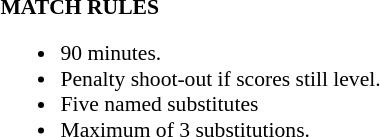<table width=100% style="font-size: 90%">
<tr>
<td width=50% valign=top><br><strong>MATCH RULES</strong><ul><li>90 minutes.</li><li>Penalty shoot-out if scores still level.</li><li>Five named substitutes</li><li>Maximum of 3 substitutions.</li></ul></td>
</tr>
</table>
